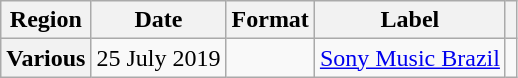<table class="wikitable plainrowheaders">
<tr>
<th scope="col">Region</th>
<th scope="col">Date</th>
<th scope="col">Format</th>
<th scope="col">Label</th>
<th scope="col"></th>
</tr>
<tr>
<th scope="row">Various</th>
<td>25 July 2019</td>
<td></td>
<td><a href='#'>Sony Music Brazil</a></td>
<td></td>
</tr>
</table>
